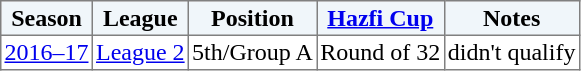<table border="1" cellpadding="2" style="border-collapse:collapse; text-align:center; font-size:normal;">
<tr style="background:#f0f6fa;">
<th>Season</th>
<th>League</th>
<th>Position</th>
<th><a href='#'>Hazfi Cup</a></th>
<th>Notes</th>
</tr>
<tr>
<td><a href='#'>2016–17</a></td>
<td><a href='#'>League 2</a></td>
<td>5th/Group A</td>
<td>Round of 32</td>
<td>didn't qualify</td>
</tr>
</table>
